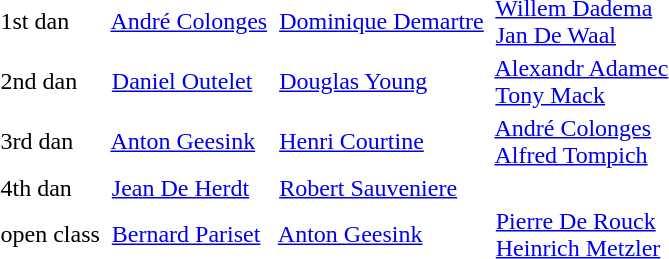<table>
<tr>
<td>1st dan</td>
<td> <a href='#'>André Colonges</a></td>
<td> <a href='#'>Dominique Demartre</a></td>
<td> <a href='#'>Willem Dadema</a><br> <a href='#'>Jan De Waal</a></td>
</tr>
<tr>
<td>2nd dan</td>
<td> <a href='#'>Daniel Outelet</a></td>
<td> <a href='#'>Douglas Young</a></td>
<td> <a href='#'>Alexandr Adamec</a><br> <a href='#'>Tony Mack</a></td>
</tr>
<tr>
<td>3rd dan</td>
<td> <a href='#'>Anton Geesink</a></td>
<td> <a href='#'>Henri Courtine</a></td>
<td> <a href='#'>André Colonges</a><br> <a href='#'>Alfred Tompich</a></td>
</tr>
<tr>
<td>4th dan</td>
<td> <a href='#'>Jean De Herdt</a></td>
<td> <a href='#'>Robert Sauveniere</a></td>
</tr>
<tr>
<td>open class</td>
<td> <a href='#'>Bernard Pariset</a></td>
<td> <a href='#'>Anton Geesink</a></td>
<td> <a href='#'>Pierre De Rouck</a><br> <a href='#'>Heinrich Metzler</a></td>
</tr>
</table>
